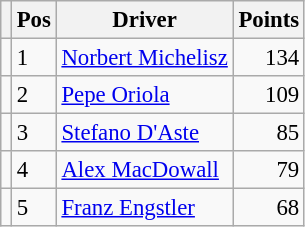<table class="wikitable" style="font-size: 95%;">
<tr>
<th></th>
<th>Pos</th>
<th>Driver</th>
<th>Points</th>
</tr>
<tr>
<td align="left"></td>
<td>1</td>
<td> <a href='#'>Norbert Michelisz</a></td>
<td align="right">134</td>
</tr>
<tr>
<td align="left"></td>
<td>2</td>
<td> <a href='#'>Pepe Oriola</a></td>
<td align="right">109</td>
</tr>
<tr>
<td align="left"></td>
<td>3</td>
<td> <a href='#'>Stefano D'Aste</a></td>
<td align="right">85</td>
</tr>
<tr>
<td align="left"></td>
<td>4</td>
<td> <a href='#'>Alex MacDowall</a></td>
<td align="right">79</td>
</tr>
<tr>
<td align="left"></td>
<td>5</td>
<td> <a href='#'>Franz Engstler</a></td>
<td align="right">68</td>
</tr>
</table>
